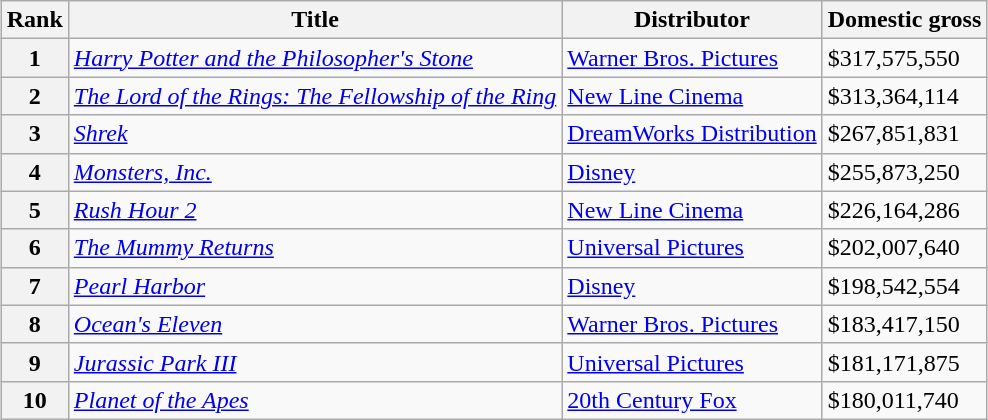<table class="wikitable" style="margin:auto; margin:auto;">
<tr>
<th>Rank</th>
<th>Title</th>
<th>Distributor</th>
<th>Domestic gross </th>
</tr>
<tr>
<th style="text-align:center;">1</th>
<td><em><a href='#'>Harry Potter and the Philosopher's Stone</a></em></td>
<td><a href='#'>Warner Bros. Pictures</a></td>
<td>$317,575,550</td>
</tr>
<tr>
<th style="text-align:center;">2</th>
<td><em><a href='#'>The Lord of the Rings: The Fellowship of the Ring</a></em></td>
<td><a href='#'>New Line Cinema</a></td>
<td>$313,364,114</td>
</tr>
<tr>
<th style="text-align:center;">3</th>
<td><em><a href='#'>Shrek</a></em></td>
<td><a href='#'>DreamWorks Distribution</a></td>
<td>$267,851,831</td>
</tr>
<tr>
<th style="text-align:center;">4</th>
<td><em><a href='#'>Monsters, Inc.</a></em></td>
<td><a href='#'>Disney</a></td>
<td>$255,873,250</td>
</tr>
<tr>
<th style="text-align:center;">5</th>
<td><em><a href='#'>Rush Hour 2</a></em></td>
<td><a href='#'>New Line Cinema</a></td>
<td>$226,164,286</td>
</tr>
<tr>
<th style="text-align:center;">6</th>
<td><em><a href='#'>The Mummy Returns</a></em></td>
<td><a href='#'>Universal Pictures</a></td>
<td>$202,007,640</td>
</tr>
<tr>
<th style="text-align:center;">7</th>
<td><em><a href='#'>Pearl Harbor</a></em></td>
<td><a href='#'>Disney</a></td>
<td>$198,542,554</td>
</tr>
<tr>
<th style="text-align:center;">8</th>
<td><em><a href='#'>Ocean's Eleven</a></em></td>
<td><a href='#'>Warner Bros. Pictures</a></td>
<td>$183,417,150</td>
</tr>
<tr>
<th style="text-align:center;">9</th>
<td><em><a href='#'>Jurassic Park III</a></em></td>
<td><a href='#'>Universal Pictures</a></td>
<td>$181,171,875</td>
</tr>
<tr>
<th style="text-align:center;">10</th>
<td><em><a href='#'>Planet of the Apes</a></em></td>
<td><a href='#'>20th Century Fox</a></td>
<td>$180,011,740</td>
</tr>
</table>
